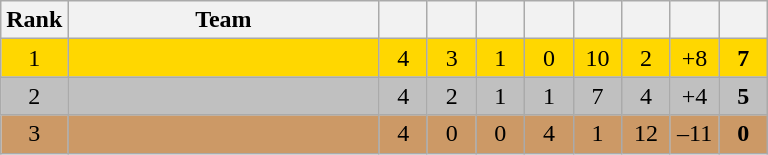<table class="wikitable" style="text-align:center">
<tr>
<th width=20>Rank</th>
<th width=200>Team</th>
<th width="25"></th>
<th width="25"></th>
<th width="25"></th>
<th width="25"></th>
<th width="25"></th>
<th width="25"></th>
<th width="25"></th>
<th width="25"></th>
</tr>
<tr style="background:gold;">
<td>1</td>
<td style="text-align:left;"></td>
<td>4</td>
<td>3</td>
<td>1</td>
<td>0</td>
<td>10</td>
<td>2</td>
<td>+8</td>
<td><strong>7</strong></td>
</tr>
<tr style="background:silver;">
<td>2</td>
<td style="text-align:left;"></td>
<td>4</td>
<td>2</td>
<td>1</td>
<td>1</td>
<td>7</td>
<td>4</td>
<td>+4</td>
<td><strong>5</strong></td>
</tr>
<tr style="background:#cc9966;">
<td>3</td>
<td style="text-align:left;"></td>
<td>4</td>
<td>0</td>
<td>0</td>
<td>4</td>
<td>1</td>
<td>12</td>
<td>–11</td>
<td><strong>0</strong></td>
</tr>
</table>
